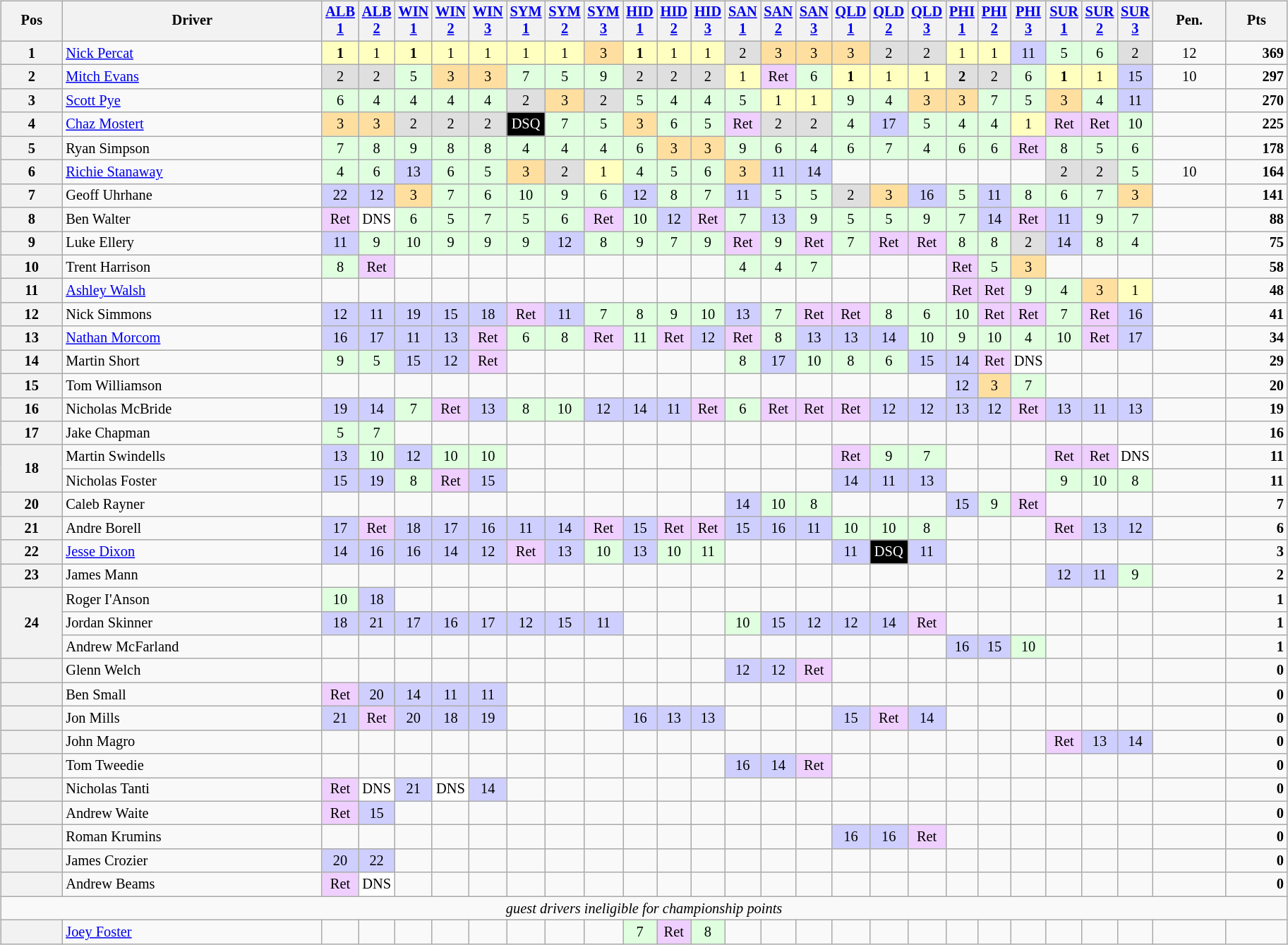<table>
<tr>
<td><br><table class="wikitable" style="font-size: 85%">
<tr valign="top">
<th valign="middle">Pos</th>
<th valign="middle">Driver</th>
<th width="2%"><a href='#'>ALB 1</a></th>
<th width="2%"><a href='#'>ALB 2</a></th>
<th width="2%"><a href='#'>WIN 1</a></th>
<th width="2%"><a href='#'>WIN 2</a></th>
<th width="2%"><a href='#'>WIN 3</a></th>
<th width="2%"><a href='#'>SYM 1</a></th>
<th width="2%"><a href='#'>SYM 2</a></th>
<th width="2%"><a href='#'>SYM 3</a></th>
<th width="2%"><a href='#'>HID 1</a></th>
<th width="2%"><a href='#'>HID 2</a></th>
<th width="2%"><a href='#'>HID 3</a></th>
<th width="2%"><a href='#'>SAN 1</a></th>
<th width="2%"><a href='#'>SAN 2</a></th>
<th width="2%"><a href='#'>SAN 3</a></th>
<th width="2%"><a href='#'>QLD 1</a></th>
<th width="2%"><a href='#'>QLD 2</a></th>
<th width="2%"><a href='#'>QLD 3</a></th>
<th width="2%"><a href='#'>PHI 1</a></th>
<th width="2%"><a href='#'>PHI 2</a></th>
<th width="2%"><a href='#'>PHI 3</a></th>
<th width="2%"><a href='#'>SUR 1</a></th>
<th width="2%"><a href='#'>SUR 2</a></th>
<th width="2%"><a href='#'>SUR 3</a></th>
<th valign="middle">Pen.</th>
<th valign="middle">Pts</th>
</tr>
<tr>
<th>1</th>
<td><a href='#'>Nick Percat</a></td>
<td style="background:#ffffbf;" align="center"><strong>1</strong></td>
<td style="background:#ffffbf;" align="center">1</td>
<td style="background:#ffffbf;" align="center"><strong>1</strong></td>
<td style="background:#ffffbf;" align="center">1</td>
<td style="background:#ffffbf;" align="center">1</td>
<td style="background:#ffffbf;" align="center">1</td>
<td style="background:#ffffbf;" align="center">1</td>
<td style="background:#ffdf9f;" align="center">3</td>
<td style="background:#ffffbf;" align="center"><strong>1</strong></td>
<td style="background:#ffffbf;" align="center">1</td>
<td style="background:#ffffbf;" align="center">1</td>
<td style="background:#dfdfdf;" align="center">2</td>
<td style="background:#ffdf9f;" align="center">3</td>
<td style="background:#ffdf9f;" align="center">3</td>
<td style="background:#ffdf9f;" align="center">3</td>
<td style="background:#dfdfdf;" align="center">2</td>
<td style="background:#dfdfdf;" align="center">2</td>
<td style="background:#ffffbf;" align="center">1</td>
<td style="background:#ffffbf;" align="center">1</td>
<td style="background:#cfcfff;" align="center">11</td>
<td style="background:#dfffdf;" align="center">5</td>
<td style="background:#dfffdf;" align="center">6</td>
<td style="background:#dfdfdf;" align="center">2</td>
<td align="center">12</td>
<td align="right"><strong>369</strong></td>
</tr>
<tr>
<th>2</th>
<td><a href='#'>Mitch Evans</a></td>
<td style="background:#dfdfdf;" align="center">2</td>
<td style="background:#dfdfdf;" align="center">2</td>
<td style="background:#dfffdf;" align="center">5</td>
<td style="background:#ffdf9f;" align="center">3</td>
<td style="background:#ffdf9f;" align="center">3</td>
<td style="background:#dfffdf;" align="center">7</td>
<td style="background:#dfffdf;" align="center">5</td>
<td style="background:#dfffdf;" align="center">9</td>
<td style="background:#dfdfdf;" align="center">2</td>
<td style="background:#dfdfdf;" align="center">2</td>
<td style="background:#dfdfdf;" align="center">2</td>
<td style="background:#ffffbf;" align="center">1</td>
<td style="background:#efcfff;" align="center">Ret</td>
<td style="background:#dfffdf;" align="center">6</td>
<td style="background:#ffffbf;" align="center"><strong>1</strong></td>
<td style="background:#ffffbf;" align="center">1</td>
<td style="background:#ffffbf;" align="center">1</td>
<td style="background:#dfdfdf;" align="center"><strong>2</strong></td>
<td style="background:#dfdfdf;" align="center">2</td>
<td style="background:#dfffdf;" align="center">6</td>
<td style="background:#ffffbf;" align="center"><strong>1</strong></td>
<td style="background:#ffffbf;" align="center">1</td>
<td style="background:#cfcfff;" align="center">15</td>
<td align="center">10</td>
<td align="right"><strong>297</strong></td>
</tr>
<tr>
<th>3</th>
<td><a href='#'>Scott Pye</a></td>
<td style="background:#dfffdf;" align="center">6</td>
<td style="background:#dfffdf;" align="center">4</td>
<td style="background:#dfffdf;" align="center">4</td>
<td style="background:#dfffdf;" align="center">4</td>
<td style="background:#dfffdf;" align="center">4</td>
<td style="background:#dfdfdf;" align="center">2</td>
<td style="background:#ffdf9f;" align="center">3</td>
<td style="background:#dfdfdf;" align="center">2</td>
<td style="background:#dfffdf;" align="center">5</td>
<td style="background:#dfffdf;" align="center">4</td>
<td style="background:#dfffdf;" align="center">4</td>
<td style="background:#dfffdf;" align="center">5</td>
<td style="background:#ffffbf;" align="center">1</td>
<td style="background:#ffffbf;" align="center">1</td>
<td style="background:#dfffdf;" align="center">9</td>
<td style="background:#dfffdf;" align="center">4</td>
<td style="background:#ffdf9f;" align="center">3</td>
<td style="background:#ffdf9f;" align="center">3</td>
<td style="background:#dfffdf;" align="center">7</td>
<td style="background:#dfffdf;" align="center">5</td>
<td style="background:#ffdf9f;" align="center">3</td>
<td style="background:#dfffdf;" align="center">4</td>
<td style="background:#cfcfff;" align="center">11</td>
<td></td>
<td align="right"><strong>270</strong></td>
</tr>
<tr>
<th>4</th>
<td><a href='#'>Chaz Mostert</a></td>
<td style="background:#ffdf9f;" align="center">3</td>
<td style="background:#ffdf9f;" align="center">3</td>
<td style="background:#dfdfdf;" align="center">2</td>
<td style="background:#dfdfdf;" align="center">2</td>
<td style="background:#dfdfdf;" align="center">2</td>
<td style="background:#000000; color:white;" align="center">DSQ</td>
<td style="background:#dfffdf;" align="center">7</td>
<td style="background:#dfffdf;" align="center">5</td>
<td style="background:#ffdf9f;" align="center">3</td>
<td style="background:#dfffdf;" align="center">6</td>
<td style="background:#dfffdf;" align="center">5</td>
<td style="background:#efcfff;" align="center">Ret</td>
<td style="background:#dfdfdf;" align="center">2</td>
<td style="background:#dfdfdf;" align="center">2</td>
<td style="background:#dfffdf;" align="center">4</td>
<td style="background:#cfcfff;" align="center">17</td>
<td style="background:#dfffdf;" align="center">5</td>
<td style="background:#dfffdf;" align="center">4</td>
<td style="background:#dfffdf;" align="center">4</td>
<td style="background:#ffffbf;" align="center">1</td>
<td style="background:#efcfff;" align="center">Ret</td>
<td style="background:#efcfff;" align="center">Ret</td>
<td style="background:#dfffdf;" align="center">10</td>
<td></td>
<td align="right"><strong>225</strong></td>
</tr>
<tr>
<th>5</th>
<td>Ryan Simpson</td>
<td style="background:#dfffdf;" align="center">7</td>
<td style="background:#dfffdf;" align="center">8</td>
<td style="background:#dfffdf;" align="center">9</td>
<td style="background:#dfffdf;" align="center">8</td>
<td style="background:#dfffdf;" align="center">8</td>
<td style="background:#dfffdf;" align="center">4</td>
<td style="background:#dfffdf;" align="center">4</td>
<td style="background:#dfffdf;" align="center">4</td>
<td style="background:#dfffdf;" align="center">6</td>
<td style="background:#ffdf9f;" align="center">3</td>
<td style="background:#ffdf9f;" align="center">3</td>
<td style="background:#dfffdf;" align="center">9</td>
<td style="background:#dfffdf;" align="center">6</td>
<td style="background:#dfffdf;" align="center">4</td>
<td style="background:#dfffdf;" align="center">6</td>
<td style="background:#dfffdf;" align="center">7</td>
<td style="background:#dfffdf;" align="center">4</td>
<td style="background:#dfffdf;" align="center">6</td>
<td style="background:#dfffdf;" align="center">6</td>
<td style="background:#efcfff;" align="center">Ret</td>
<td style="background:#dfffdf;" align="center">8</td>
<td style="background:#dfffdf;" align="center">5</td>
<td style="background:#dfffdf;" align="center">6</td>
<td></td>
<td align="right"><strong>178</strong></td>
</tr>
<tr>
<th>6</th>
<td><a href='#'>Richie Stanaway</a></td>
<td style="background:#dfffdf;" align="center">4</td>
<td style="background:#dfffdf;" align="center">6</td>
<td style="background:#cfcfff;" align="center">13</td>
<td style="background:#dfffdf;" align="center">6</td>
<td style="background:#dfffdf;" align="center">5</td>
<td style="background:#ffdf9f;" align="center">3</td>
<td style="background:#dfdfdf;" align="center">2</td>
<td style="background:#ffffbf;" align="center">1</td>
<td style="background:#dfffdf;" align="center">4</td>
<td style="background:#dfffdf;" align="center">5</td>
<td style="background:#dfffdf;" align="center">6</td>
<td style="background:#ffdf9f;" align="center">3</td>
<td style="background:#cfcfff;" align="center">11</td>
<td style="background:#cfcfff;" align="center">14</td>
<td></td>
<td></td>
<td></td>
<td></td>
<td></td>
<td></td>
<td style="background:#dfdfdf;" align="center">2</td>
<td style="background:#dfdfdf;" align="center">2</td>
<td style="background:#dfffdf;" align="center">5</td>
<td align="center">10</td>
<td align="right"><strong>164</strong></td>
</tr>
<tr>
<th>7</th>
<td>Geoff Uhrhane</td>
<td style="background:#cfcfff;" align="center">22</td>
<td style="background:#cfcfff;" align="center">12</td>
<td style="background:#ffdf9f;" align="center">3</td>
<td style="background:#dfffdf;" align="center">7</td>
<td style="background:#dfffdf;" align="center">6</td>
<td style="background:#dfffdf;" align="center">10</td>
<td style="background:#dfffdf;" align="center">9</td>
<td style="background:#dfffdf;" align="center">6</td>
<td style="background:#cfcfff;" align="center">12</td>
<td style="background:#dfffdf;" align="center">8</td>
<td style="background:#dfffdf;" align="center">7</td>
<td style="background:#cfcfff;" align="center">11</td>
<td style="background:#dfffdf;" align="center">5</td>
<td style="background:#dfffdf;" align="center">5</td>
<td style="background:#dfdfdf;" align="center">2</td>
<td style="background:#ffdf9f;" align="center">3</td>
<td style="background:#cfcfff;" align="center">16</td>
<td style="background:#dfffdf;" align="center">5</td>
<td style="background:#cfcfff;" align="center">11</td>
<td style="background:#dfffdf;" align="center">8</td>
<td style="background:#dfffdf;" align="center">6</td>
<td style="background:#dfffdf;" align="center">7</td>
<td style="background:#ffdf9f;" align="center">3</td>
<td></td>
<td align="right"><strong>141</strong></td>
</tr>
<tr>
<th>8</th>
<td>Ben Walter</td>
<td style="background:#efcfff;" align="center">Ret</td>
<td style="background:#ffffff;" align="center">DNS</td>
<td style="background:#dfffdf;" align="center">6</td>
<td style="background:#dfffdf;" align="center">5</td>
<td style="background:#dfffdf;" align="center">7</td>
<td style="background:#dfffdf;" align="center">5</td>
<td style="background:#dfffdf;" align="center">6</td>
<td style="background:#efcfff;" align="center">Ret</td>
<td style="background:#dfffdf;" align="center">10</td>
<td style="background:#cfcfff;" align="center">12</td>
<td style="background:#efcfff;" align="center">Ret</td>
<td style="background:#dfffdf;" align="center">7</td>
<td style="background:#cfcfff;" align="center">13</td>
<td style="background:#dfffdf;" align="center">9</td>
<td style="background:#dfffdf;" align="center">5</td>
<td style="background:#dfffdf;" align="center">5</td>
<td style="background:#dfffdf;" align="center">9</td>
<td style="background:#dfffdf;" align="center">7</td>
<td style="background:#cfcfff;" align="center">14</td>
<td style="background:#efcfff;" align="center">Ret</td>
<td style="background:#cfcfff;" align="center">11</td>
<td style="background:#dfffdf;" align="center">9</td>
<td style="background:#dfffdf;" align="center">7</td>
<td></td>
<td align="right"><strong>88</strong></td>
</tr>
<tr>
<th>9</th>
<td>Luke Ellery</td>
<td style="background:#cfcfff;" align="center">11</td>
<td style="background:#dfffdf;" align="center">9</td>
<td style="background:#dfffdf;" align="center">10</td>
<td style="background:#dfffdf;" align="center">9</td>
<td style="background:#dfffdf;" align="center">9</td>
<td style="background:#dfffdf;" align="center">9</td>
<td style="background:#cfcfff;" align="center">12</td>
<td style="background:#dfffdf;" align="center">8</td>
<td style="background:#dfffdf;" align="center">9</td>
<td style="background:#dfffdf;" align="center">7</td>
<td style="background:#dfffdf;" align="center">9</td>
<td style="background:#efcfff;" align="center">Ret</td>
<td style="background:#dfffdf;" align="center">9</td>
<td style="background:#efcfff;" align="center">Ret</td>
<td style="background:#dfffdf;" align="center">7</td>
<td style="background:#efcfff;" align="center">Ret</td>
<td style="background:#efcfff;" align="center">Ret</td>
<td style="background:#dfffdf;" align="center">8</td>
<td style="background:#dfffdf;" align="center">8</td>
<td style="background:#dfdfdf;" align="center">2</td>
<td style="background:#cfcfff;" align="center">14</td>
<td style="background:#dfffdf;" align="center">8</td>
<td style="background:#dfffdf;" align="center">4</td>
<td></td>
<td align="right"><strong>75</strong></td>
</tr>
<tr>
<th>10</th>
<td>Trent Harrison</td>
<td style="background:#dfffdf;" align="center">8</td>
<td style="background:#efcfff;" align="center">Ret</td>
<td></td>
<td></td>
<td></td>
<td></td>
<td></td>
<td></td>
<td></td>
<td></td>
<td></td>
<td style="background:#dfffdf;" align="center">4</td>
<td style="background:#dfffdf;" align="center">4</td>
<td style="background:#dfffdf;" align="center">7</td>
<td></td>
<td></td>
<td></td>
<td style="background:#efcfff;" align="center">Ret</td>
<td style="background:#dfffdf;" align="center">5</td>
<td style="background:#ffdf9f;" align="center">3</td>
<td></td>
<td></td>
<td></td>
<td></td>
<td align="right"><strong>58</strong></td>
</tr>
<tr>
<th>11</th>
<td><a href='#'>Ashley Walsh</a></td>
<td></td>
<td></td>
<td></td>
<td></td>
<td></td>
<td></td>
<td></td>
<td></td>
<td></td>
<td></td>
<td></td>
<td></td>
<td></td>
<td></td>
<td></td>
<td></td>
<td></td>
<td style="background:#efcfff;" align="center">Ret</td>
<td style="background:#efcfff;" align="center">Ret</td>
<td style="background:#dfffdf;" align="center">9</td>
<td style="background:#dfffdf;" align="center">4</td>
<td style="background:#ffdf9f;" align="center">3</td>
<td style="background:#ffffbf;" align="center">1</td>
<td></td>
<td align="right"><strong>48</strong></td>
</tr>
<tr>
<th>12</th>
<td>Nick Simmons</td>
<td style="background:#cfcfff;" align="center">12</td>
<td style="background:#cfcfff;" align="center">11</td>
<td style="background:#cfcfff;" align="center">19</td>
<td style="background:#cfcfff;" align="center">15</td>
<td style="background:#cfcfff;" align="center">18</td>
<td style="background:#efcfff;" align="center">Ret</td>
<td style="background:#cfcfff;" align="center">11</td>
<td style="background:#dfffdf;" align="center">7</td>
<td style="background:#dfffdf;" align="center">8</td>
<td style="background:#dfffdf;" align="center">9</td>
<td style="background:#dfffdf;" align="center">10</td>
<td style="background:#cfcfff;" align="center">13</td>
<td style="background:#dfffdf;" align="center">7</td>
<td style="background:#efcfff;" align="center">Ret</td>
<td style="background:#efcfff;" align="center">Ret</td>
<td style="background:#dfffdf;" align="center">8</td>
<td style="background:#dfffdf;" align="center">6</td>
<td style="background:#dfffdf;" align="center">10</td>
<td style="background:#efcfff;" align="center">Ret</td>
<td style="background:#efcfff;" align="center">Ret</td>
<td style="background:#dfffdf;" align="center">7</td>
<td style="background:#efcfff;" align="center">Ret</td>
<td style="background:#cfcfff;" align="center">16</td>
<td></td>
<td align="right"><strong>41</strong></td>
</tr>
<tr>
<th>13</th>
<td><a href='#'>Nathan Morcom</a></td>
<td style="background:#cfcfff;" align="center">16</td>
<td style="background:#cfcfff;" align="center">17</td>
<td style="background:#cfcfff;" align="center">11</td>
<td style="background:#cfcfff;" align="center">13</td>
<td style="background:#efcfff;" align="center">Ret</td>
<td style="background:#dfffdf;" align="center">6</td>
<td style="background:#dfffdf;" align="center">8</td>
<td style="background:#efcfff;" align="center">Ret</td>
<td style="background:#dfffdf;" align="center">11</td>
<td style="background:#efcfff;" align="center">Ret</td>
<td style="background:#cfcfff;" align="center">12</td>
<td style="background:#efcfff;" align="center">Ret</td>
<td style="background:#dfffdf;" align="center">8</td>
<td style="background:#cfcfff;" align="center">13</td>
<td style="background:#cfcfff;" align="center">13</td>
<td style="background:#cfcfff;" align="center">14</td>
<td style="background:#dfffdf;" align="center">10</td>
<td style="background:#dfffdf;" align="center">9</td>
<td style="background:#dfffdf;" align="center">10</td>
<td style="background:#dfffdf;" align="center">4</td>
<td style="background:#dfffdf;" align="center">10</td>
<td style="background:#efcfff;" align="center">Ret</td>
<td style="background:#cfcfff;" align="center">17</td>
<td></td>
<td align="right"><strong>34</strong></td>
</tr>
<tr>
<th>14</th>
<td>Martin Short</td>
<td style="background:#dfffdf;" align="center">9</td>
<td style="background:#dfffdf;" align="center">5</td>
<td style="background:#cfcfff;" align="center">15</td>
<td style="background:#cfcfff;" align="center">12</td>
<td style="background:#efcfff;" align="center">Ret</td>
<td></td>
<td></td>
<td></td>
<td></td>
<td></td>
<td></td>
<td style="background:#dfffdf;" align="center">8</td>
<td style="background:#cfcfff;" align="center">17</td>
<td style="background:#dfffdf;" align="center">10</td>
<td style="background:#dfffdf;" align="center">8</td>
<td style="background:#dfffdf;" align="center">6</td>
<td style="background:#cfcfff;" align="center">15</td>
<td style="background:#cfcfff;" align="center">14</td>
<td style="background:#efcfff;" align="center">Ret</td>
<td style="background:#ffffff;" align="center">DNS</td>
<td></td>
<td></td>
<td></td>
<td></td>
<td align="right"><strong>29</strong></td>
</tr>
<tr>
<th>15</th>
<td>Tom Williamson</td>
<td></td>
<td></td>
<td></td>
<td></td>
<td></td>
<td></td>
<td></td>
<td></td>
<td></td>
<td></td>
<td></td>
<td></td>
<td></td>
<td></td>
<td></td>
<td></td>
<td></td>
<td style="background:#cfcfff;" align="center">12</td>
<td style="background:#ffdf9f;" align="center">3</td>
<td style="background:#dfffdf;" align="center">7</td>
<td></td>
<td></td>
<td></td>
<td></td>
<td align="right"><strong>20</strong></td>
</tr>
<tr>
<th>16</th>
<td>Nicholas McBride</td>
<td style="background:#cfcfff;" align="center">19</td>
<td style="background:#cfcfff;" align="center">14</td>
<td style="background:#dfffdf;" align="center">7</td>
<td style="background:#efcfff;" align="center">Ret</td>
<td style="background:#cfcfff;" align="center">13</td>
<td style="background:#dfffdf;" align="center">8</td>
<td style="background:#dfffdf;" align="center">10</td>
<td style="background:#cfcfff;" align="center">12</td>
<td style="background:#cfcfff;" align="center">14</td>
<td style="background:#cfcfff;" align="center">11</td>
<td style="background:#efcfff;" align="center">Ret</td>
<td style="background:#dfffdf;" align="center">6</td>
<td style="background:#efcfff;" align="center">Ret</td>
<td style="background:#efcfff;" align="center">Ret</td>
<td style="background:#efcfff;" align="center">Ret</td>
<td style="background:#cfcfff;" align="center">12</td>
<td style="background:#cfcfff;" align="center">12</td>
<td style="background:#cfcfff;" align="center">13</td>
<td style="background:#cfcfff;" align="center">12</td>
<td style="background:#efcfff;" align="center">Ret</td>
<td style="background:#cfcfff;" align="center">13</td>
<td style="background:#cfcfff;" align="center">11</td>
<td style="background:#cfcfff;" align="center">13</td>
<td></td>
<td align="right"><strong>19</strong></td>
</tr>
<tr>
<th>17</th>
<td>Jake Chapman</td>
<td style="background:#dfffdf;" align="center">5</td>
<td style="background:#dfffdf;" align="center">7</td>
<td></td>
<td></td>
<td></td>
<td></td>
<td></td>
<td></td>
<td></td>
<td></td>
<td></td>
<td></td>
<td></td>
<td></td>
<td></td>
<td></td>
<td></td>
<td></td>
<td></td>
<td></td>
<td></td>
<td></td>
<td></td>
<td></td>
<td align="right"><strong>16</strong></td>
</tr>
<tr>
<th rowspan=2>18</th>
<td>Martin Swindells</td>
<td style="background:#cfcfff;" align="center">13</td>
<td style="background:#dfffdf;" align="center">10</td>
<td style="background:#cfcfff;" align="center">12</td>
<td style="background:#dfffdf;" align="center">10</td>
<td style="background:#dfffdf;" align="center">10</td>
<td></td>
<td></td>
<td></td>
<td></td>
<td></td>
<td></td>
<td></td>
<td></td>
<td></td>
<td style="background:#efcfff;" align="center">Ret</td>
<td style="background:#dfffdf;" align="center">9</td>
<td style="background:#dfffdf;" align="center">7</td>
<td></td>
<td></td>
<td></td>
<td style="background:#efcfff;" align="center">Ret</td>
<td style="background:#efcfff;" align="center">Ret</td>
<td style="background:#ffffff;" align="center">DNS</td>
<td></td>
<td align="right"><strong>11</strong></td>
</tr>
<tr>
<td>Nicholas Foster</td>
<td style="background:#cfcfff;" align="center">15</td>
<td style="background:#cfcfff;" align="center">19</td>
<td style="background:#dfffdf;" align="center">8</td>
<td style="background:#efcfff;" align="center">Ret</td>
<td style="background:#cfcfff;" align="center">15</td>
<td></td>
<td></td>
<td></td>
<td></td>
<td></td>
<td></td>
<td></td>
<td></td>
<td></td>
<td style="background:#cfcfff;" align="center">14</td>
<td style="background:#cfcfff;" align="center">11</td>
<td style="background:#cfcfff;" align="center">13</td>
<td></td>
<td></td>
<td></td>
<td style="background:#dfffdf;" align="center">9</td>
<td style="background:#dfffdf;" align="center">10</td>
<td style="background:#dfffdf;" align="center">8</td>
<td></td>
<td align="right"><strong>11</strong></td>
</tr>
<tr>
<th>20</th>
<td>Caleb Rayner</td>
<td></td>
<td></td>
<td></td>
<td></td>
<td></td>
<td></td>
<td></td>
<td></td>
<td></td>
<td></td>
<td></td>
<td style="background:#cfcfff;" align="center">14</td>
<td style="background:#dfffdf;" align="center">10</td>
<td style="background:#dfffdf;" align="center">8</td>
<td></td>
<td></td>
<td></td>
<td style="background:#cfcfff;" align="center">15</td>
<td style="background:#dfffdf;" align="center">9</td>
<td style="background:#efcfff;" align="center">Ret</td>
<td></td>
<td></td>
<td></td>
<td></td>
<td align="right"><strong>7</strong></td>
</tr>
<tr>
<th>21</th>
<td>Andre Borell</td>
<td style="background:#cfcfff;" align="center">17</td>
<td style="background:#efcfff;" align="center">Ret</td>
<td style="background:#cfcfff;" align="center">18</td>
<td style="background:#cfcfff;" align="center">17</td>
<td style="background:#cfcfff;" align="center">16</td>
<td style="background:#cfcfff;" align="center">11</td>
<td style="background:#cfcfff;" align="center">14</td>
<td style="background:#efcfff;" align="center">Ret</td>
<td style="background:#cfcfff;" align="center">15</td>
<td style="background:#efcfff;" align="center">Ret</td>
<td style="background:#efcfff;" align="center">Ret</td>
<td style="background:#cfcfff;" align="center">15</td>
<td style="background:#cfcfff;" align="center">16</td>
<td style="background:#cfcfff;" align="center">11</td>
<td style="background:#dfffdf;" align="center">10</td>
<td style="background:#dfffdf;" align="center">10</td>
<td style="background:#dfffdf;" align="center">8</td>
<td></td>
<td></td>
<td></td>
<td style="background:#efcfff;" align="center">Ret</td>
<td style="background:#cfcfff;" align="center">13</td>
<td style="background:#cfcfff;" align="center">12</td>
<td></td>
<td align="right"><strong>6</strong></td>
</tr>
<tr>
<th>22</th>
<td><a href='#'>Jesse Dixon</a></td>
<td style="background:#cfcfff;" align="center">14</td>
<td style="background:#cfcfff;" align="center">16</td>
<td style="background:#cfcfff;" align="center">16</td>
<td style="background:#cfcfff;" align="center">14</td>
<td style="background:#cfcfff;" align="center">12</td>
<td style="background:#efcfff;" align="center">Ret</td>
<td style="background:#cfcfff;" align="center">13</td>
<td style="background:#dfffdf;" align="center">10</td>
<td style="background:#cfcfff;" align="center">13</td>
<td style="background:#dfffdf;" align="center">10</td>
<td style="background:#dfffdf;" align="center">11</td>
<td></td>
<td></td>
<td></td>
<td style="background:#cfcfff;" align="center">11</td>
<td style="background:#000000; color:white;" align="center">DSQ</td>
<td style="background:#cfcfff;" align="center">11</td>
<td></td>
<td></td>
<td></td>
<td></td>
<td></td>
<td></td>
<td></td>
<td align="right"><strong>3</strong></td>
</tr>
<tr>
<th>23</th>
<td>James Mann</td>
<td></td>
<td></td>
<td></td>
<td></td>
<td></td>
<td></td>
<td></td>
<td></td>
<td></td>
<td></td>
<td></td>
<td></td>
<td></td>
<td></td>
<td></td>
<td></td>
<td></td>
<td></td>
<td></td>
<td></td>
<td style="background:#cfcfff;" align="center">12</td>
<td style="background:#cfcfff;" align="center">11</td>
<td style="background:#dfffdf;" align="center">9</td>
<td></td>
<td align="right"><strong>2</strong></td>
</tr>
<tr>
<th rowspan=3>24</th>
<td>Roger I'Anson</td>
<td style="background:#dfffdf;" align="center">10</td>
<td style="background:#cfcfff;" align="center">18</td>
<td></td>
<td></td>
<td></td>
<td></td>
<td></td>
<td></td>
<td></td>
<td></td>
<td></td>
<td></td>
<td></td>
<td></td>
<td></td>
<td></td>
<td></td>
<td></td>
<td></td>
<td></td>
<td></td>
<td></td>
<td></td>
<td></td>
<td align="right"><strong>1</strong></td>
</tr>
<tr>
<td>Jordan Skinner</td>
<td style="background:#cfcfff;" align="center">18</td>
<td style="background:#cfcfff;" align="center">21</td>
<td style="background:#cfcfff;" align="center">17</td>
<td style="background:#cfcfff;" align="center">16</td>
<td style="background:#cfcfff;" align="center">17</td>
<td style="background:#cfcfff;" align="center">12</td>
<td style="background:#cfcfff;" align="center">15</td>
<td style="background:#cfcfff;" align="center">11</td>
<td></td>
<td></td>
<td></td>
<td style="background:#dfffdf;" align="center">10</td>
<td style="background:#cfcfff;" align="center">15</td>
<td style="background:#cfcfff;" align="center">12</td>
<td style="background:#cfcfff;" align="center">12</td>
<td style="background:#cfcfff;" align="center">14</td>
<td style="background:#efcfff;" align="center">Ret</td>
<td></td>
<td></td>
<td></td>
<td></td>
<td></td>
<td></td>
<td></td>
<td align="right"><strong>1</strong></td>
</tr>
<tr>
<td nowrap>Andrew McFarland</td>
<td></td>
<td></td>
<td></td>
<td></td>
<td></td>
<td></td>
<td></td>
<td></td>
<td></td>
<td></td>
<td></td>
<td></td>
<td></td>
<td></td>
<td></td>
<td></td>
<td></td>
<td style="background:#cfcfff;" align="center">16</td>
<td style="background:#cfcfff;" align="center">15</td>
<td style="background:#dfffdf;" align="center">10</td>
<td></td>
<td></td>
<td></td>
<td></td>
<td align="right"><strong>1</strong></td>
</tr>
<tr>
<th></th>
<td>Glenn Welch</td>
<td></td>
<td></td>
<td></td>
<td></td>
<td></td>
<td></td>
<td></td>
<td></td>
<td></td>
<td></td>
<td></td>
<td style="background:#cfcfff;" align="center">12</td>
<td style="background:#cfcfff;" align="center">12</td>
<td style="background:#efcfff;" align="center">Ret</td>
<td></td>
<td></td>
<td></td>
<td></td>
<td></td>
<td></td>
<td></td>
<td></td>
<td></td>
<td></td>
<td align="right"><strong>0</strong></td>
</tr>
<tr>
<th></th>
<td>Ben Small</td>
<td style="background:#efcfff;" align="center">Ret</td>
<td style="background:#cfcfff;" align="center">20</td>
<td style="background:#cfcfff;" align="center">14</td>
<td style="background:#cfcfff;" align="center">11</td>
<td style="background:#cfcfff;" align="center">11</td>
<td></td>
<td></td>
<td></td>
<td></td>
<td></td>
<td></td>
<td></td>
<td></td>
<td></td>
<td></td>
<td></td>
<td></td>
<td></td>
<td></td>
<td></td>
<td></td>
<td></td>
<td></td>
<td></td>
<td align="right"><strong>0</strong></td>
</tr>
<tr>
<th></th>
<td>Jon Mills</td>
<td style="background:#cfcfff;" align="center">21</td>
<td style="background:#efcfff;" align="center">Ret</td>
<td style="background:#cfcfff;" align="center">20</td>
<td style="background:#cfcfff;" align="center">18</td>
<td style="background:#cfcfff;" align="center">19</td>
<td></td>
<td></td>
<td></td>
<td style="background:#cfcfff;" align="center">16</td>
<td style="background:#cfcfff;" align="center">13</td>
<td style="background:#cfcfff;" align="center">13</td>
<td></td>
<td></td>
<td></td>
<td style="background:#cfcfff;" align="center">15</td>
<td style="background:#efcfff;" align="center">Ret</td>
<td style="background:#cfcfff;" align="center">14</td>
<td></td>
<td></td>
<td></td>
<td></td>
<td></td>
<td></td>
<td></td>
<td align="right"><strong>0</strong></td>
</tr>
<tr>
<th></th>
<td>John Magro</td>
<td></td>
<td></td>
<td></td>
<td></td>
<td></td>
<td></td>
<td></td>
<td></td>
<td></td>
<td></td>
<td></td>
<td></td>
<td></td>
<td></td>
<td></td>
<td></td>
<td></td>
<td></td>
<td></td>
<td></td>
<td style="background:#efcfff;" align="center">Ret</td>
<td style="background:#cfcfff;" align="center">13</td>
<td style="background:#cfcfff;" align="center">14</td>
<td></td>
<td align="right"><strong>0</strong></td>
</tr>
<tr>
<th></th>
<td>Tom Tweedie</td>
<td></td>
<td></td>
<td></td>
<td></td>
<td></td>
<td></td>
<td></td>
<td></td>
<td></td>
<td></td>
<td></td>
<td style="background:#cfcfff;" align="center">16</td>
<td style="background:#cfcfff;" align="center">14</td>
<td style="background:#efcfff;" align="center">Ret</td>
<td></td>
<td></td>
<td></td>
<td></td>
<td></td>
<td></td>
<td></td>
<td></td>
<td></td>
<td></td>
<td align="right"><strong>0</strong></td>
</tr>
<tr>
<th></th>
<td>Nicholas Tanti</td>
<td style="background:#efcfff;" align="center">Ret</td>
<td style="background:#ffffff;" align="center">DNS</td>
<td style="background:#cfcfff;" align="center">21</td>
<td style="background:#ffffff;" align="center">DNS</td>
<td style="background:#cfcfff;" align="center">14</td>
<td></td>
<td></td>
<td></td>
<td></td>
<td></td>
<td></td>
<td></td>
<td></td>
<td></td>
<td></td>
<td></td>
<td></td>
<td></td>
<td></td>
<td></td>
<td></td>
<td></td>
<td></td>
<td></td>
<td align="right"><strong>0</strong></td>
</tr>
<tr>
<th></th>
<td>Andrew Waite</td>
<td style="background:#efcfff;" align="center">Ret</td>
<td style="background:#cfcfff;" align="center">15</td>
<td></td>
<td></td>
<td></td>
<td></td>
<td></td>
<td></td>
<td></td>
<td></td>
<td></td>
<td></td>
<td></td>
<td></td>
<td></td>
<td></td>
<td></td>
<td></td>
<td></td>
<td></td>
<td></td>
<td></td>
<td></td>
<td></td>
<td align="right"><strong>0</strong></td>
</tr>
<tr>
<th></th>
<td>Roman Krumins</td>
<td></td>
<td></td>
<td></td>
<td></td>
<td></td>
<td></td>
<td></td>
<td></td>
<td></td>
<td></td>
<td></td>
<td></td>
<td></td>
<td></td>
<td style="background:#cfcfff;" align="center">16</td>
<td style="background:#cfcfff;" align="center">16</td>
<td style="background:#efcfff;" align="center">Ret</td>
<td></td>
<td></td>
<td></td>
<td></td>
<td></td>
<td></td>
<td></td>
<td align="right"><strong>0</strong></td>
</tr>
<tr>
<th></th>
<td>James Crozier</td>
<td style="background:#cfcfff;" align="center">20</td>
<td style="background:#cfcfff;" align="center">22</td>
<td></td>
<td></td>
<td></td>
<td></td>
<td></td>
<td></td>
<td></td>
<td></td>
<td></td>
<td></td>
<td></td>
<td></td>
<td></td>
<td></td>
<td></td>
<td></td>
<td></td>
<td></td>
<td></td>
<td></td>
<td></td>
<td></td>
<td align="right"><strong>0</strong></td>
</tr>
<tr>
<th></th>
<td>Andrew Beams</td>
<td style="background:#efcfff;" align="center">Ret</td>
<td style="background:#ffffff;" align="center">DNS</td>
<td></td>
<td></td>
<td></td>
<td></td>
<td></td>
<td></td>
<td></td>
<td></td>
<td></td>
<td></td>
<td></td>
<td></td>
<td></td>
<td></td>
<td></td>
<td></td>
<td></td>
<td></td>
<td></td>
<td></td>
<td></td>
<td></td>
<td align="right"><strong>0</strong></td>
</tr>
<tr>
<td colspan=27 align=center><em>guest drivers ineligible for championship points</em></td>
</tr>
<tr>
<th></th>
<td><a href='#'>Joey Foster</a></td>
<td></td>
<td></td>
<td></td>
<td></td>
<td></td>
<td></td>
<td></td>
<td></td>
<td style="background:#dfffdf;" align="center">7</td>
<td style="background:#efcfff;" align="center">Ret</td>
<td style="background:#dfffdf;" align="center">8</td>
<td></td>
<td></td>
<td></td>
<td></td>
<td></td>
<td></td>
<td></td>
<td></td>
<td></td>
<td></td>
<td></td>
<td></td>
<td></td>
<td></td>
</tr>
</table>
</td>
<td valign="top"><br></td>
</tr>
</table>
